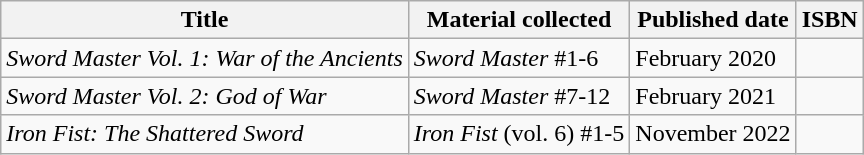<table class="wikitable">
<tr>
<th>Title</th>
<th>Material collected</th>
<th>Published date</th>
<th>ISBN</th>
</tr>
<tr>
<td><em>Sword Master Vol. 1: War of the Ancients</em></td>
<td><em>Sword Master</em> #1-6</td>
<td>February 2020</td>
<td></td>
</tr>
<tr>
<td><em>Sword Master Vol. 2: God of War</em></td>
<td><em>Sword Master</em> #7-12</td>
<td>February 2021</td>
<td></td>
</tr>
<tr>
<td><em>Iron Fist: The Shattered Sword</em></td>
<td><em>Iron Fist</em> (vol. 6) #1-5</td>
<td>November 2022</td>
<td></td>
</tr>
</table>
